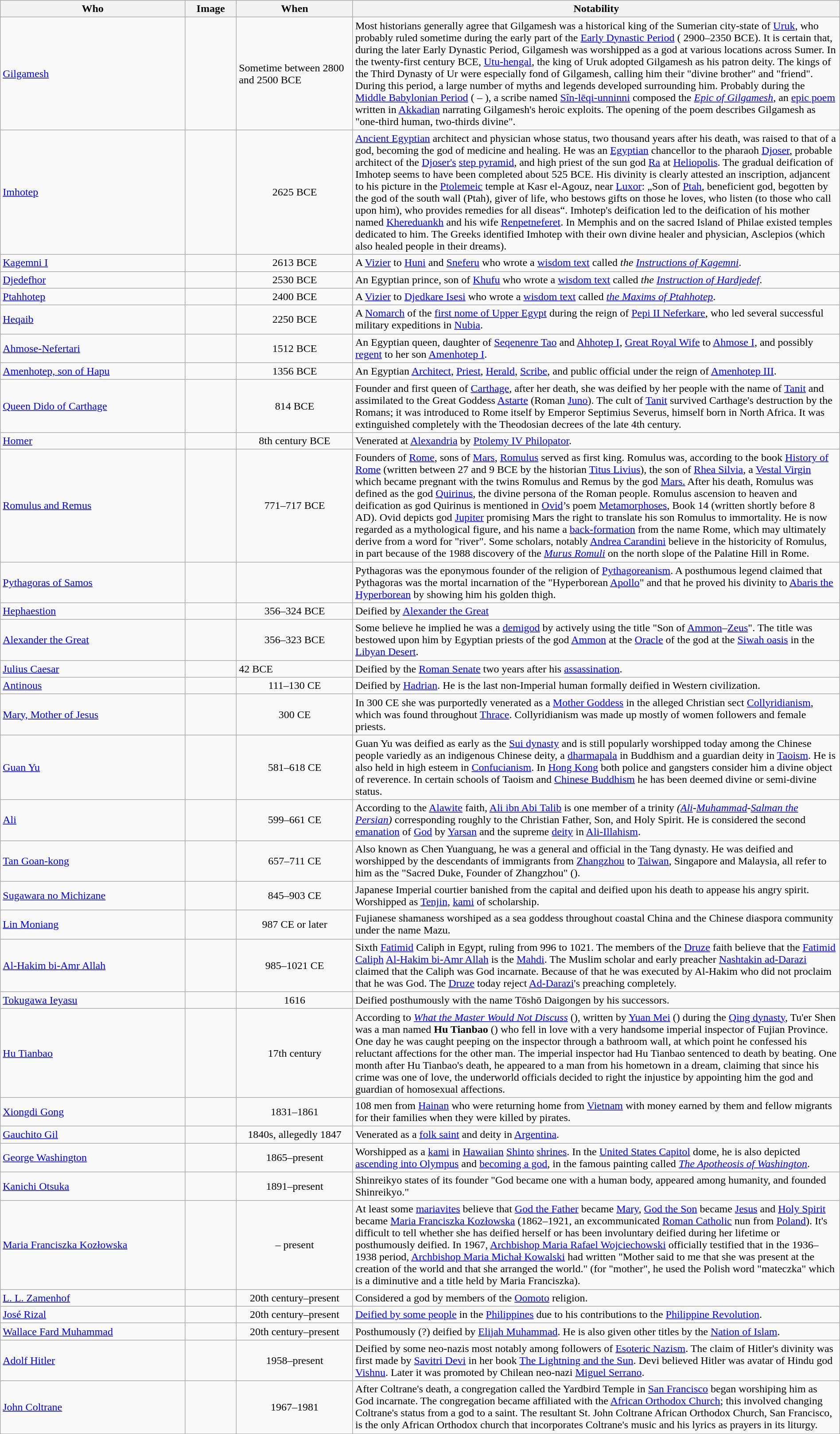<table class="wikitable sortable" style="width:100%">
<tr>
<th style="width:22%;">Who</th>
<th style="width:70px;">Image</th>
<th>When</th>
<th style="width:58%;">Notability</th>
</tr>
<tr>
<td><a href='#'>Gilgamesh</a></td>
<td></td>
<td>Sometime between 2800 and 2500 BCE</td>
<td>Most historians generally agree that Gilgamesh was a historical king of the Sumerian city-state of <a href='#'>Uruk</a>, who probably ruled sometime during the early part of the <a href='#'>Early Dynastic Period</a> ( 2900–2350 BCE). It is certain that, during the later Early Dynastic Period, Gilgamesh was worshipped as a god at various locations across Sumer. In the twenty-first century BCE, <a href='#'>Utu-hengal</a>, the king of Uruk adopted Gilgamesh as his patron deity. The kings of the Third Dynasty of Ur were especially fond of Gilgamesh, calling him their "divine brother" and "friend". During this period, a large number of myths and legends developed surrounding him. Probably during the <a href='#'>Middle Babylonian Period</a> ( – ), a scribe named <a href='#'>Sîn-lēqi-unninni</a> composed the <em><a href='#'>Epic of Gilgamesh</a></em>, an <a href='#'>epic poem</a> written in <a href='#'>Akkadian</a> narrating Gilgamesh's heroic exploits. The opening of the poem describes Gilgamesh as "one-third human, two-thirds divine".</td>
</tr>
<tr>
<td><a href='#'>Imhotep</a></td>
<td></td>
<td style="text-align:center;">2625 BCE</td>
<td><a href='#'>Ancient Egyptian</a> architect and physician whose status, two thousand years after his death, was raised to that of a god, becoming the god of medicine and healing. He was an <a href='#'>Egyptian</a> chancellor to the pharaoh <a href='#'>Djoser</a>, probable architect of the <a href='#'>Djoser's</a> <a href='#'>step pyramid</a>, and high priest of the sun god <a href='#'>Ra</a> at <a href='#'>Heliopolis</a>. The gradual deification of Imhotep seems to have been completed about 525 BCE. His divinity is clearly attested an inscription, adjancent to his picture in the <a href='#'>Ptolemeic</a> temple at Kasr el-Agouz, near <a href='#'>Luxor</a>: „Son of <a href='#'>Ptah</a>, beneficient god, begotten by the god of the south wall (Ptah), giver of life, who bestows gifts on those he loves, who listen (to those who call upon him), who provides remedies for all diseas“. Imhotep's deification led to the deification of his mother named <a href='#'>Khereduankh</a> and his wife <a href='#'>Renpetneferet</a>. In Memphis and on the sacred Island of Philae existed temples dedicated to him. The Greeks identified Imhotep with their own divine healer and physician, Asclepios (which also healed people in their dreams).</td>
</tr>
<tr>
<td><a href='#'>Kagemni I</a></td>
<td></td>
<td style="text-align:center;">2613 BCE</td>
<td>A <a href='#'>Vizier</a> to <a href='#'>Huni</a> and <a href='#'>Sneferu</a> who wrote a <a href='#'>wisdom text</a> called <em>the <a href='#'>Instructions of Kagemni</a></em>.</td>
</tr>
<tr>
<td><a href='#'>Djedefhor</a></td>
<td></td>
<td style="text-align:center;">2530 BCE</td>
<td>An Egyptian prince, son of <a href='#'>Khufu</a> who wrote a <a href='#'>wisdom text</a> called <em>the <a href='#'>Instruction of Hardjedef</a></em>.</td>
</tr>
<tr>
<td><a href='#'>Ptahhotep</a></td>
<td></td>
<td style="text-align:center;">2400 BCE</td>
<td>A <a href='#'>Vizier</a> to <a href='#'>Djedkare Isesi</a> who wrote a <a href='#'>wisdom text</a> called <em><a href='#'>the Maxims of Ptahhotep</a></em>.</td>
</tr>
<tr>
<td><a href='#'>Heqaib</a></td>
<td></td>
<td style="text-align:center;">2250 BCE</td>
<td>A <a href='#'>Nomarch</a> of the <a href='#'>first nome of Upper Egypt</a> during the reign of <a href='#'>Pepi II Neferkare</a>, who led several successful military expeditions in <a href='#'>Nubia</a>.</td>
</tr>
<tr>
<td><a href='#'>Ahmose-Nefertari</a></td>
<td></td>
<td style="text-align:center;">1512 BCE</td>
<td>An Egyptian queen, daughter of <a href='#'>Seqenenre Tao</a> and <a href='#'>Ahhotep I</a>, <a href='#'>Great Royal Wife</a> to <a href='#'>Ahmose I</a>, and possibly <a href='#'>regent</a> to her son <a href='#'>Amenhotep I</a>.</td>
</tr>
<tr>
<td><a href='#'>Amenhotep, son of Hapu</a></td>
<td></td>
<td style="text-align:center;">1356 BCE</td>
<td>An Egyptian <a href='#'>Architect</a>, <a href='#'>Priest</a>, <a href='#'>Herald</a>, <a href='#'>Scribe</a>, and public official under the reign of <a href='#'>Amenhotep III</a>.</td>
</tr>
<tr>
<td><a href='#'>Queen Dido of Carthage</a></td>
<td></td>
<td style="text-align:center;">814 BCE</td>
<td>Founder and first queen of <a href='#'>Carthage</a>, after her death, she was deified by her people with the name of <a href='#'>Tanit</a> and assimilated to the Great Goddess <a href='#'>Astarte</a> (Roman <a href='#'>Juno</a>). The cult of <a href='#'>Tanit</a> survived Carthage's destruction by the Romans; it was introduced to Rome itself by Emperor Septimius Severus, himself born in North Africa. It was extinguished completely with the Theodosian decrees of the late 4th century.</td>
</tr>
<tr>
<td><a href='#'>Homer</a></td>
<td></td>
<td style="text-align:center;">8th century BCE</td>
<td>Venerated at <a href='#'>Alexandria</a> by <a href='#'>Ptolemy IV Philopator</a>.</td>
</tr>
<tr>
<td><a href='#'>Romulus and Remus</a></td>
<td></td>
<td style="text-align:center;">771–717 BCE</td>
<td>Founders of <a href='#'>Rome</a>, sons of <a href='#'>Mars</a>, <a href='#'>Romulus</a> served as first king. Romulus was, according to the book <a href='#'>History of Rome</a> (written between 27 and 9 BCE by the historian <a href='#'>Titus Livius</a>), the son of <a href='#'>Rhea Silvia</a>, a <a href='#'>Vestal Virgin</a> which became pregnant with the twins Romulus and Remus by the god <a href='#'>Mars.</a> After his death, Romulus was defined as the god <a href='#'>Quirinus</a>, the divine persona of the Roman people. Romulus ascension to heaven and deification as god Quirinus is mentioned in <a href='#'>Ovid</a>’s poem <a href='#'>Metamorphoses</a>, Book 14 (written shortly before 8 AD). Ovid depicts god <a href='#'>Jupiter</a> promising Mars the right to translate his son Romulus to immortality. He is now regarded as a mythological figure, and his name a <a href='#'>back-formation</a> from the name Rome, which may ultimately derive from a word for "river". Some scholars, notably <a href='#'>Andrea Carandini</a> believe in the historicity of Romulus, in part because of the 1988 discovery of the <em><a href='#'>Murus Romuli</a></em> on the north slope of the Palatine Hill in Rome.</td>
</tr>
<tr>
<td><a href='#'>Pythagoras of Samos</a></td>
<td></td>
<td style="text-align:center;"></td>
<td>Pythagoras was the eponymous founder of the religion of <a href='#'>Pythagoreanism</a>. A posthumous legend claimed that Pythagoras was the mortal incarnation of the "Hyperborean <a href='#'>Apollo</a>" and that he proved his divinity to <a href='#'>Abaris the Hyperborean</a> by showing him his golden thigh.</td>
</tr>
<tr>
<td><a href='#'>Hephaestion</a></td>
<td></td>
<td style="text-align:center;">356–324 BCE</td>
<td>Deified by <a href='#'>Alexander the Great</a></td>
</tr>
<tr>
<td><a href='#'>Alexander the Great</a></td>
<td></td>
<td style="text-align:center;">356–323 BCE</td>
<td>Some believe he implied he was a <a href='#'>demigod</a> by actively using the title "Son of <a href='#'>Ammon</a>–<a href='#'>Zeus</a>". The title was bestowed upon him by Egyptian priests of the god <a href='#'>Ammon</a> at the <a href='#'>Oracle</a> of the god at the <a href='#'>Siwah oasis</a> in the <a href='#'>Libyan Desert</a>.</td>
</tr>
<tr>
<td><a href='#'>Julius Caesar</a></td>
<td></td>
<td><div> 42 BCE </div></td>
<td>Deified by the <a href='#'>Roman Senate</a> two years after his <a href='#'>assassination</a>.</td>
</tr>
<tr>
<td><a href='#'>Antinous</a></td>
<td></td>
<td style="text-align:center;">111–130 CE</td>
<td>Deified by <a href='#'>Hadrian</a>. He is the last non-Imperial human formally deified in Western civilization.</td>
</tr>
<tr>
<td><a href='#'>Mary, Mother of Jesus</a></td>
<td></td>
<td style="text-align:center;">300 CE</td>
<td>In 300 CE she was purportedly venerated as a <a href='#'>Mother Goddess</a> in the alleged Christian sect <a href='#'>Collyridianism</a>, which was found throughout <a href='#'>Thrace</a>. Collyridianism was made up mostly of women followers and female priests.</td>
</tr>
<tr>
<td><a href='#'>Guan Yu</a></td>
<td></td>
<td style="text-align:center;">581–618 CE</td>
<td>Guan Yu was deified as early as the <a href='#'>Sui dynasty</a> and is still popularly worshipped today among the Chinese people variedly as an indigenous Chinese deity, a <a href='#'>dharmapala</a> in Buddhism and a guardian deity in <a href='#'>Taoism</a>. He is also held in high esteem in <a href='#'>Confucianism</a>. In <a href='#'>Hong Kong</a> both police and gangsters consider him a divine object of reverence. In certain schools of Taoism and <a href='#'>Chinese Buddhism</a> he has been deemed divine or semi-divine status.</td>
</tr>
<tr>
<td><a href='#'>Ali</a></td>
<td></td>
<td style="text-align:center;">599–661 CE</td>
<td>According to the <a href='#'>Alawite</a> faith, <a href='#'>Ali ibn Abi Talib</a> is one member of a trinity <em>(<a href='#'>Ali</a>-<a href='#'>Muhammad</a>-<a href='#'>Salman the Persian</a>)</em> corresponding roughly to the Christian Father, Son, and Holy Spirit. He is considered the second <a href='#'>emanation</a> of <a href='#'>God</a> by <a href='#'>Yarsan</a> and the supreme <a href='#'>deity</a> in <a href='#'>Ali-Illahism</a>.</td>
</tr>
<tr>
<td><a href='#'>Tan Goan-kong</a></td>
<td></td>
<td style="text-align:center;">657–711 CE</td>
<td>Also known as Chen Yuanguang, he was a general and official in the Tang dynasty. He was deified and worshipped by the descendants of immigrants from <a href='#'>Zhangzhou</a> to <a href='#'>Taiwan</a>, Singapore and Malaysia, all refer to him as the "Sacred Duke, Founder of Zhangzhou" ().</td>
</tr>
<tr>
<td><a href='#'>Sugawara no Michizane</a></td>
<td></td>
<td style="text-align:center;">845–903 CE</td>
<td>Japanese Imperial courtier banished from the capital and deified upon his death to appease his angry spirit. Worshipped as <a href='#'>Tenjin</a>, <a href='#'>kami</a> of scholarship.</td>
</tr>
<tr>
<td><a href='#'>Lin Moniang</a></td>
<td></td>
<td style="text-align:center;">987 CE or later</td>
<td>Fujianese shamaness worshiped as a sea goddess throughout coastal China and the Chinese diaspora community under the name Mazu.</td>
</tr>
<tr>
<td><a href='#'>Al-Hakim bi-Amr Allah</a></td>
<td></td>
<td style="text-align:center;">985–1021 CE</td>
<td>Sixth <a href='#'>Fatimid</a> Caliph in Egypt, ruling from 996 to 1021. The members of the <a href='#'>Druze</a> faith believe that the <a href='#'>Fatimid Caliph</a> <a href='#'>Al-Hakim bi-Amr Allah</a> is the <a href='#'>Mahdi</a>. The Muslim scholar and early preacher <a href='#'>Nashtakin ad-Darazi</a> claimed that the Caliph was God incarnate. Because of that he was executed by Al-Hakim who did not proclaim that he was God. The <a href='#'>Druze</a> today reject <a href='#'>Ad-Darazi</a>'s preaching completely.</td>
</tr>
<tr>
<td><a href='#'>Tokugawa Ieyasu</a></td>
<td></td>
<td style="text-align:center;">1616</td>
<td>Deified posthumously with the name Tōshō Daigongen by his successors.</td>
</tr>
<tr>
<td><a href='#'>Hu Tianbao</a></td>
<td></td>
<td style="text-align:center;">17th century</td>
<td>According to <em><a href='#'>What the Master Would Not Discuss</a></em> (), written by <a href='#'>Yuan Mei</a> () during the <a href='#'>Qing dynasty</a>, Tu'er Shen was a man named <strong>Hu Tianbao</strong> () who fell in love with a very handsome imperial inspector of Fujian Province. One day he was caught peeping on the inspector through a bathroom wall, at which point he confessed his reluctant affections for the other man. The imperial inspector had Hu Tianbao sentenced to death by beating. One month after Hu Tianbao's death, he appeared to a man from his hometown in a dream, claiming that since his crime was one of love, the underworld officials decided to right the injustice by appointing him the god and guardian of homosexual affections.</td>
</tr>
<tr>
<td><a href='#'>Xiongdi Gong</a></td>
<td></td>
<td style="text-align:center;">1831–1861</td>
<td>108 men from <a href='#'>Hainan</a> who were returning home from <a href='#'>Vietnam</a> with money earned by them and fellow migrants for their families when they were killed by pirates.</td>
</tr>
<tr>
<td><a href='#'>Gauchito Gil</a></td>
<td></td>
<td style="text-align:center;">1840s, allegedly 1847</td>
<td>Venerated as a <a href='#'>folk saint</a> and deity in <a href='#'>Argentina</a>.</td>
</tr>
<tr>
<td><a href='#'>George Washington</a></td>
<td></td>
<td style="text-align:center;">1865–present</td>
<td>Worshipped as a <a href='#'>kami</a> in <a href='#'>Hawaiian</a> <a href='#'>Shinto</a> <a href='#'>shrines</a>. In the <a href='#'>United States Capitol</a> dome, he is also depicted <a href='#'>ascending into Olympus</a> and <a href='#'>becoming a god</a>, in the famous painting called <em><a href='#'>The Apotheosis of Washington</a></em>.</td>
</tr>
<tr>
<td><a href='#'>Kanichi Otsuka</a></td>
<td></td>
<td style="text-align:center;">1891–present</td>
<td>Shinreikyo states of its founder "God became one with a human body, appeared among humanity, and founded Shinreikyo."</td>
</tr>
<tr>
<td><a href='#'>Maria Franciszka Kozłowska</a></td>
<td></td>
<td style="text-align:center;"> – present</td>
<td>At least some <a href='#'>mariavites</a> believe that <a href='#'>God the Father</a> became <a href='#'>Mary</a>, <a href='#'>God the Son</a> became <a href='#'>Jesus</a> and <a href='#'>Holy Spirit</a> became <a href='#'>Maria Franciszka Kozłowska</a> (1862–1921, an excommunicated <a href='#'>Roman Catholic</a> nun from <a href='#'>Poland</a>). It's difficult to tell whether she has deified herself or has been involuntary deified during her lifetime or posthumously deified. In 1967, <a href='#'>Archbishop Maria Rafael Wojciechowski</a> officially testified that in the 1936–1938 period, <a href='#'>Archbishop Maria Michał Kowalski</a> had written "Mother said to me that she was present at the creation of the world and that she arranged the world." (for "mother", he used the Polish word "mateczka" which is a diminutive and a title held by Maria Franciszka).</td>
</tr>
<tr>
<td><a href='#'>L. L. Zamenhof</a></td>
<td></td>
<td style="text-align:center;">20th century–present</td>
<td>Considered a god by members of the <a href='#'>Oomoto</a> religion.</td>
</tr>
<tr>
<td><a href='#'>José Rizal</a></td>
<td></td>
<td style="text-align:center;">20th century–present</td>
<td><a href='#'>Deified by some people</a> in the <a href='#'>Philippines</a> due to his contributions to the <a href='#'>Philippine Revolution</a>.</td>
</tr>
<tr>
<td><a href='#'>Wallace Fard Muhammad</a></td>
<td></td>
<td style="text-align:center;">20th century–present</td>
<td>Posthumously (?) deified by <a href='#'>Elijah Muhammad</a>. He is also given other titles by the <a href='#'>Nation of Islam</a>.</td>
</tr>
<tr>
<td><a href='#'>Adolf Hitler</a></td>
<td></td>
<td style="text-align:center;">1958–present</td>
<td>Deified by some neo-nazis most notably among followers of <a href='#'>Esoteric Nazism</a>. The claim of Hitler's divinity was first made by <a href='#'>Savitri Devi</a> in her book <a href='#'>The Lightning and the Sun</a>. Devi believed Hitler was avatar of Hindu god <a href='#'>Vishnu</a>. Later it was promoted by Chilean neo-nazi <a href='#'>Miguel Serrano</a>.</td>
</tr>
<tr>
<td><a href='#'>John Coltrane</a></td>
<td></td>
<td style="text-align:center;">1967–1981</td>
<td>After Coltrane's death, a congregation called the Yardbird Temple in <a href='#'>San Francisco</a> began worshiping him as God incarnate. The congregation became affiliated with the <a href='#'>African Orthodox Church</a>; this involved changing Coltrane's status from a god to a saint. The resultant St. John Coltrane African Orthodox Church, San Francisco, is the only African Orthodox church that incorporates Coltrane's music and his lyrics as prayers in its liturgy.</td>
</tr>
</table>
